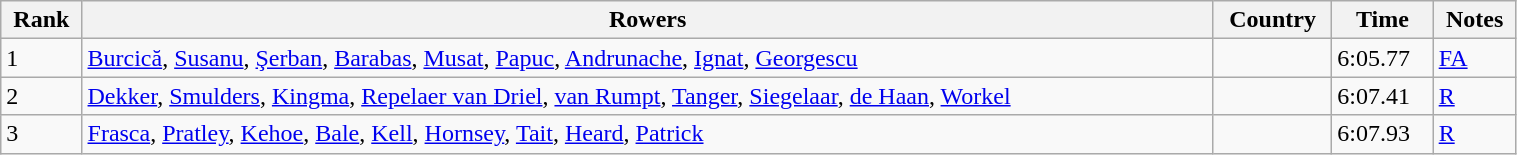<table class="wikitable" width=80%>
<tr>
<th>Rank</th>
<th>Rowers</th>
<th>Country</th>
<th>Time</th>
<th>Notes</th>
</tr>
<tr>
<td>1</td>
<td><a href='#'>Burcică</a>, <a href='#'>Susanu</a>, <a href='#'>Şerban</a>, <a href='#'>Barabas</a>, <a href='#'>Musat</a>, <a href='#'>Papuc</a>, <a href='#'>Andrunache</a>, <a href='#'>Ignat</a>, <a href='#'>Georgescu</a></td>
<td></td>
<td>6:05.77</td>
<td><a href='#'>FA</a></td>
</tr>
<tr>
<td>2</td>
<td><a href='#'>Dekker</a>, <a href='#'>Smulders</a>, <a href='#'>Kingma</a>, <a href='#'>Repelaer van Driel</a>, <a href='#'>van Rumpt</a>, <a href='#'>Tanger</a>, <a href='#'>Siegelaar</a>, <a href='#'>de Haan</a>,  <a href='#'>Workel</a></td>
<td></td>
<td>6:07.41</td>
<td><a href='#'>R</a></td>
</tr>
<tr>
<td>3</td>
<td><a href='#'>Frasca</a>, <a href='#'>Pratley</a>, <a href='#'>Kehoe</a>, <a href='#'>Bale</a>, <a href='#'>Kell</a>, <a href='#'>Hornsey</a>, <a href='#'>Tait</a>, <a href='#'>Heard</a>, <a href='#'>Patrick</a></td>
<td></td>
<td>6:07.93</td>
<td><a href='#'>R</a></td>
</tr>
</table>
